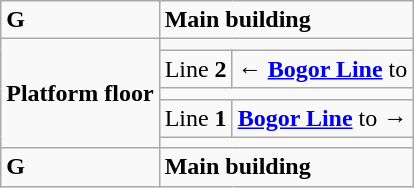<table class="wikitable">
<tr>
<td><strong>G</strong></td>
<td colspan="2"><strong>Main building</strong></td>
</tr>
<tr>
<td rowspan="5"><strong>Platform floor</strong></td>
<td colspan="2"></td>
</tr>
<tr>
<td>Line <strong>2</strong></td>
<td>←   <strong><a href='#'>Bogor Line</a></strong> to </td>
</tr>
<tr>
<td colspan="2"></td>
</tr>
<tr>
<td>Line <strong>1</strong></td>
<td> <strong><a href='#'>Bogor Line</a></strong> to   →</td>
</tr>
<tr>
<td colspan="2"></td>
</tr>
<tr>
<td><strong>G</strong></td>
<td colspan="2"><strong>Main building</strong></td>
</tr>
</table>
